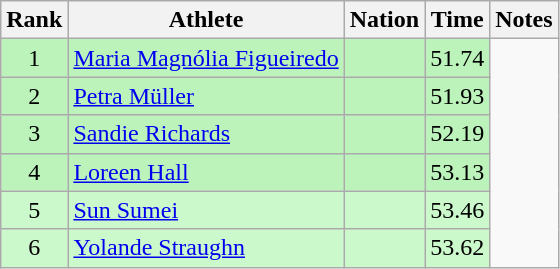<table class="wikitable sortable" style="text-align:center">
<tr>
<th>Rank</th>
<th>Athlete</th>
<th>Nation</th>
<th>Time</th>
<th>Notes</th>
</tr>
<tr style="background:#bbf3bb;">
<td>1</td>
<td align=left><a href='#'>Maria Magnólia Figueiredo</a></td>
<td align=left></td>
<td>51.74</td>
</tr>
<tr style="background:#bbf3bb;">
<td>2</td>
<td align=left><a href='#'>Petra Müller</a></td>
<td align=left></td>
<td>51.93</td>
</tr>
<tr style="background:#bbf3bb;">
<td>3</td>
<td align=left><a href='#'>Sandie Richards</a></td>
<td align=left></td>
<td>52.19</td>
</tr>
<tr style="background:#bbf3bb;">
<td>4</td>
<td align=left><a href='#'>Loreen Hall</a></td>
<td align=left></td>
<td>53.13</td>
</tr>
<tr style="background:#ccf9cc;">
<td>5</td>
<td align=left><a href='#'>Sun Sumei</a></td>
<td align=left></td>
<td>53.46</td>
</tr>
<tr style="background:#ccf9cc;">
<td>6</td>
<td align=left><a href='#'>Yolande Straughn</a></td>
<td align=left></td>
<td>53.62</td>
</tr>
</table>
